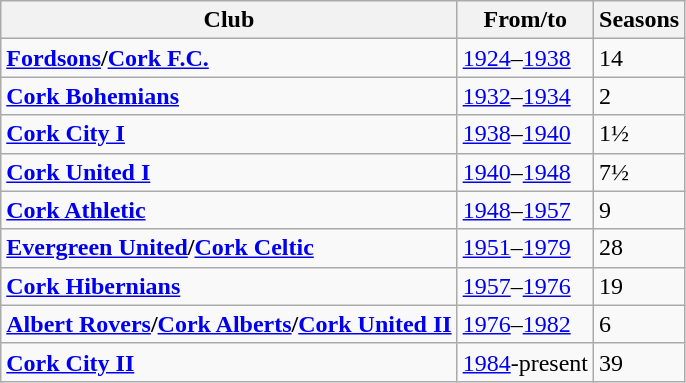<table class="wikitable">
<tr>
<th>Club</th>
<th>From/to</th>
<th>Seasons</th>
</tr>
<tr>
<td><strong><a href='#'>Fordsons</a>/<a href='#'>Cork F.C.</a></strong></td>
<td><a href='#'>1924</a>–<a href='#'>1938</a></td>
<td>14</td>
</tr>
<tr>
<td><strong><a href='#'>Cork Bohemians</a></strong></td>
<td><a href='#'>1932</a>–<a href='#'>1934</a></td>
<td>2</td>
</tr>
<tr>
<td><strong><a href='#'>Cork City I</a></strong></td>
<td><a href='#'>1938</a>–<a href='#'>1940</a></td>
<td>1½</td>
</tr>
<tr>
<td><strong><a href='#'>Cork United I</a></strong></td>
<td><a href='#'>1940</a>–<a href='#'>1948</a></td>
<td>7½</td>
</tr>
<tr>
<td><strong><a href='#'>Cork Athletic</a></strong></td>
<td><a href='#'>1948</a>–<a href='#'>1957</a></td>
<td>9</td>
</tr>
<tr>
<td><strong><a href='#'>Evergreen United</a>/<a href='#'>Cork Celtic</a></strong></td>
<td><a href='#'>1951</a>–<a href='#'>1979</a></td>
<td>28</td>
</tr>
<tr>
<td><strong><a href='#'>Cork Hibernians</a></strong></td>
<td><a href='#'>1957</a>–<a href='#'>1976</a></td>
<td>19</td>
</tr>
<tr>
<td><strong><a href='#'>Albert Rovers</a>/<a href='#'>Cork Alberts</a>/<a href='#'>Cork United II</a></strong></td>
<td><a href='#'>1976</a>–<a href='#'>1982</a></td>
<td>6</td>
</tr>
<tr>
<td><strong><a href='#'>Cork City II</a></strong></td>
<td><a href='#'>1984</a>-present</td>
<td>39</td>
</tr>
</table>
